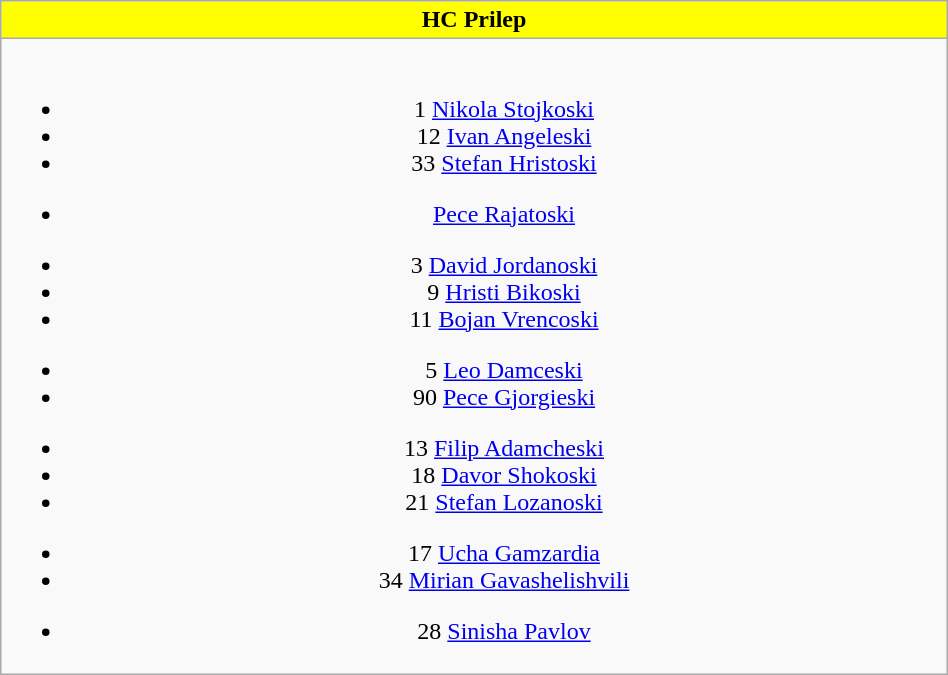<table class="wikitable" style="font-size:100%; text-align:center;" width=50%>
<tr>
<th colspan=5 style="background-color:#FFFF00;color:black;text-align:center;"> HC Prilep</th>
</tr>
<tr>
<td><br>
<ul><li>1  <a href='#'>Nikola Stojkoski</a></li><li>12  <a href='#'>Ivan Angeleski</a></li><li>33  <a href='#'>Stefan Hristoski</a></li></ul><ul><li> <a href='#'>Pece Rajatoski</a></li></ul><ul><li>3  <a href='#'>David Jordanoski</a></li><li>9  <a href='#'>Hristi Bikoski</a></li><li>11  <a href='#'>Bojan Vrencoski</a></li></ul><ul><li>5  <a href='#'>Leo Damceski</a></li><li>90  <a href='#'>Pece Gjorgieski</a></li></ul><ul><li>13  <a href='#'>Filip Adamcheski</a></li><li>18  <a href='#'>Davor Shokoski</a></li><li>21  <a href='#'>Stefan Lozanoski</a></li></ul><ul><li>17  <a href='#'>Ucha Gamzardia</a></li><li>34  <a href='#'>Mirian Gavashelishvili</a></li></ul><ul><li>28  <a href='#'>Sinisha Pavlov</a></li></ul></td>
</tr>
</table>
